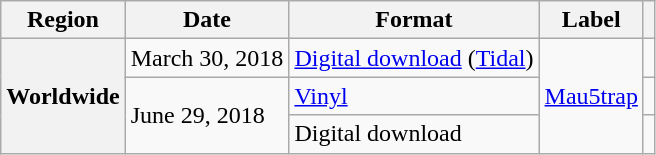<table class="wikitable plainrowheaders">
<tr>
<th>Region</th>
<th>Date</th>
<th>Format</th>
<th>Label</th>
<th></th>
</tr>
<tr>
<th scope="row" rowspan="3">Worldwide</th>
<td>March 30, 2018</td>
<td><a href='#'>Digital download</a> (<a href='#'>Tidal</a>)</td>
<td rowspan="3"><a href='#'>Mau5trap</a></td>
<td></td>
</tr>
<tr>
<td rowspan=2>June 29, 2018</td>
<td><a href='#'>Vinyl</a></td>
<td></td>
</tr>
<tr>
<td>Digital download</td>
<td></td>
</tr>
</table>
